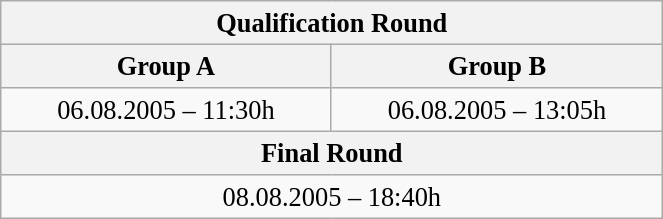<table class="wikitable" style=" text-align:center; font-size:110%;" width="35%">
<tr>
<th colspan="2">Qualification Round</th>
</tr>
<tr>
<th>Group A</th>
<th>Group B</th>
</tr>
<tr>
<td>06.08.2005 – 11:30h</td>
<td>06.08.2005 – 13:05h</td>
</tr>
<tr>
<th colspan="2">Final Round</th>
</tr>
<tr>
<td colspan="2">08.08.2005 – 18:40h</td>
</tr>
</table>
